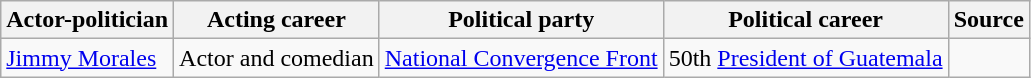<table class="wikitable sortable">
<tr>
<th>Actor-politician</th>
<th>Acting career</th>
<th>Political party</th>
<th>Political career</th>
<th>Source</th>
</tr>
<tr>
<td><a href='#'>Jimmy Morales</a></td>
<td>Actor and comedian</td>
<td><a href='#'>National Convergence Front</a></td>
<td>50th <a href='#'>President of Guatemala</a></td>
<td></td>
</tr>
</table>
